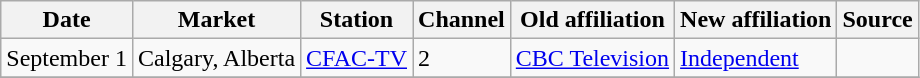<table class="wikitable">
<tr>
<th>Date</th>
<th>Market</th>
<th>Station</th>
<th>Channel</th>
<th>Old affiliation</th>
<th>New affiliation</th>
<th>Source</th>
</tr>
<tr>
<td>September 1</td>
<td>Calgary, Alberta</td>
<td><a href='#'>CFAC-TV</a> <br> </td>
<td>2</td>
<td><a href='#'>CBC Television</a></td>
<td><a href='#'>Independent</a></td>
<td></td>
</tr>
<tr>
</tr>
</table>
